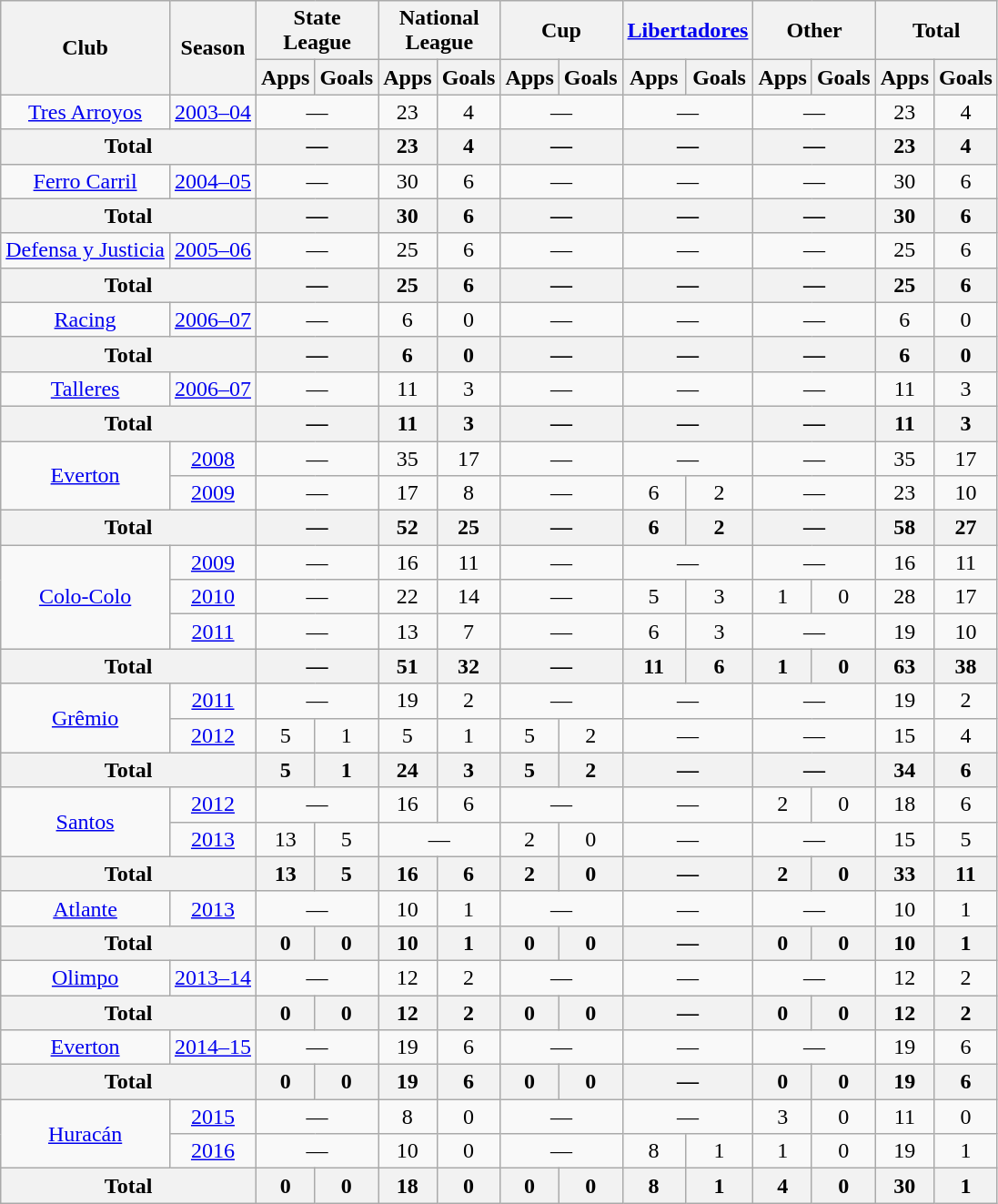<table class="wikitable" style="text-align: center;">
<tr>
<th rowspan="2">Club</th>
<th rowspan="2">Season</th>
<th colspan="2">State<br>League</th>
<th colspan="2">National<br>League</th>
<th colspan="2">Cup</th>
<th colspan="2"><a href='#'>Libertadores</a></th>
<th colspan="2">Other</th>
<th colspan="2">Total</th>
</tr>
<tr>
<th>Apps</th>
<th>Goals</th>
<th>Apps</th>
<th>Goals</th>
<th>Apps</th>
<th>Goals</th>
<th>Apps</th>
<th>Goals</th>
<th>Apps</th>
<th>Goals</th>
<th>Apps</th>
<th>Goals</th>
</tr>
<tr>
<td rowspan="1" valign="center"><a href='#'>Tres Arroyos</a></td>
<td><a href='#'>2003–04</a></td>
<td colspan="2">—</td>
<td>23</td>
<td>4</td>
<td colspan="2">—</td>
<td colspan="2">—</td>
<td colspan="2">—</td>
<td>23</td>
<td>4</td>
</tr>
<tr>
<th colspan="2"><strong>Total</strong></th>
<th colspan="2">—</th>
<th>23</th>
<th>4</th>
<th colspan="2">—</th>
<th colspan="2">—</th>
<th colspan="2">—</th>
<th>23</th>
<th>4</th>
</tr>
<tr>
<td rowspan="1" valign="center"><a href='#'>Ferro Carril</a></td>
<td><a href='#'>2004–05</a></td>
<td colspan="2">—</td>
<td>30</td>
<td>6</td>
<td colspan="2">—</td>
<td colspan="2">—</td>
<td colspan="2">—</td>
<td>30</td>
<td>6</td>
</tr>
<tr>
<th colspan="2"><strong>Total</strong></th>
<th colspan="2">—</th>
<th>30</th>
<th>6</th>
<th colspan="2">—</th>
<th colspan="2">—</th>
<th colspan="2">—</th>
<th>30</th>
<th>6</th>
</tr>
<tr>
<td rowspan="1" valign="center"><a href='#'>Defensa y Justicia</a></td>
<td><a href='#'>2005–06</a></td>
<td colspan="2">—</td>
<td>25</td>
<td>6</td>
<td colspan="2">—</td>
<td colspan="2">—</td>
<td colspan="2">—</td>
<td>25</td>
<td>6</td>
</tr>
<tr>
<th colspan="2"><strong>Total</strong></th>
<th colspan="2">—</th>
<th>25</th>
<th>6</th>
<th colspan="2">—</th>
<th colspan="2">—</th>
<th colspan="2">—</th>
<th>25</th>
<th>6</th>
</tr>
<tr>
<td rowspan="1" valign="center"><a href='#'>Racing</a></td>
<td><a href='#'>2006–07</a></td>
<td colspan="2">—</td>
<td>6</td>
<td>0</td>
<td colspan="2">—</td>
<td colspan="2">—</td>
<td colspan="2">—</td>
<td>6</td>
<td>0</td>
</tr>
<tr>
<th colspan="2"><strong>Total</strong></th>
<th colspan="2">—</th>
<th>6</th>
<th>0</th>
<th colspan="2">—</th>
<th colspan="2">—</th>
<th colspan="2">—</th>
<th>6</th>
<th>0</th>
</tr>
<tr>
<td rowspan="1" valign="center"><a href='#'>Talleres</a></td>
<td><a href='#'>2006–07</a></td>
<td colspan="2">—</td>
<td>11</td>
<td>3</td>
<td colspan="2">—</td>
<td colspan="2">—</td>
<td colspan="2">—</td>
<td>11</td>
<td>3</td>
</tr>
<tr>
<th colspan="2"><strong>Total</strong></th>
<th colspan="2">—</th>
<th>11</th>
<th>3</th>
<th colspan="2">—</th>
<th colspan="2">—</th>
<th colspan="2">—</th>
<th>11</th>
<th>3</th>
</tr>
<tr>
<td rowspan="2" valign="center"><a href='#'>Everton</a></td>
<td><a href='#'>2008</a></td>
<td colspan="2">—</td>
<td>35</td>
<td>17</td>
<td colspan="2">—</td>
<td colspan="2">—</td>
<td colspan="2">—</td>
<td>35</td>
<td>17</td>
</tr>
<tr>
<td><a href='#'>2009</a></td>
<td colspan="2">—</td>
<td>17</td>
<td>8</td>
<td colspan="2">—</td>
<td>6</td>
<td>2</td>
<td colspan="2">—</td>
<td>23</td>
<td>10</td>
</tr>
<tr>
<th colspan="2"><strong>Total</strong></th>
<th colspan="2">—</th>
<th>52</th>
<th>25</th>
<th colspan="2">—</th>
<th>6</th>
<th>2</th>
<th colspan="2">—</th>
<th>58</th>
<th>27</th>
</tr>
<tr>
<td rowspan="3" valign="center"><a href='#'>Colo-Colo</a></td>
<td><a href='#'>2009</a></td>
<td colspan="2">—</td>
<td>16</td>
<td>11</td>
<td colspan="2">—</td>
<td colspan="2">—</td>
<td colspan="2">—</td>
<td>16</td>
<td>11</td>
</tr>
<tr>
<td><a href='#'>2010</a></td>
<td colspan="2">—</td>
<td>22</td>
<td>14</td>
<td colspan="2">—</td>
<td>5</td>
<td>3</td>
<td>1</td>
<td>0</td>
<td>28</td>
<td>17</td>
</tr>
<tr>
<td><a href='#'>2011</a></td>
<td colspan="2">—</td>
<td>13</td>
<td>7</td>
<td colspan="2">—</td>
<td>6</td>
<td>3</td>
<td colspan="2">—</td>
<td>19</td>
<td>10</td>
</tr>
<tr>
<th colspan="2"><strong>Total</strong></th>
<th colspan="2">—</th>
<th>51</th>
<th>32</th>
<th colspan="2">—</th>
<th>11</th>
<th>6</th>
<th>1</th>
<th>0</th>
<th>63</th>
<th>38</th>
</tr>
<tr>
<td rowspan="2" valign="center"><a href='#'>Grêmio</a></td>
<td><a href='#'>2011</a></td>
<td colspan="2">—</td>
<td>19</td>
<td>2</td>
<td colspan="2">—</td>
<td colspan="2">—</td>
<td colspan="2">—</td>
<td>19</td>
<td>2</td>
</tr>
<tr>
<td><a href='#'>2012</a></td>
<td>5</td>
<td>1</td>
<td>5</td>
<td>1</td>
<td>5</td>
<td>2</td>
<td colspan="2">—</td>
<td colspan="2">—</td>
<td>15</td>
<td>4</td>
</tr>
<tr>
<th colspan="2"><strong>Total</strong></th>
<th>5</th>
<th>1</th>
<th>24</th>
<th>3</th>
<th>5</th>
<th>2</th>
<th colspan="2">—</th>
<th colspan="2">—</th>
<th>34</th>
<th>6</th>
</tr>
<tr>
<td rowspan="2" valign="center"><a href='#'>Santos</a></td>
<td><a href='#'>2012</a></td>
<td colspan="2">—</td>
<td>16</td>
<td>6</td>
<td colspan="2">—</td>
<td colspan="2">—</td>
<td>2</td>
<td>0</td>
<td>18</td>
<td>6</td>
</tr>
<tr>
<td><a href='#'>2013</a></td>
<td>13</td>
<td>5</td>
<td colspan="2">—</td>
<td>2</td>
<td>0</td>
<td colspan="2">—</td>
<td colspan="2">—</td>
<td>15</td>
<td>5</td>
</tr>
<tr>
<th colspan="2"><strong>Total</strong></th>
<th>13</th>
<th>5</th>
<th>16</th>
<th>6</th>
<th>2</th>
<th>0</th>
<th colspan="2">—</th>
<th>2</th>
<th>0</th>
<th>33</th>
<th>11</th>
</tr>
<tr>
<td rowspan="1" valign="center"><a href='#'>Atlante</a></td>
<td><a href='#'>2013</a></td>
<td colspan="2">—</td>
<td>10</td>
<td>1</td>
<td colspan="2">—</td>
<td colspan="2">—</td>
<td colspan="2">—</td>
<td>10</td>
<td>1</td>
</tr>
<tr>
<th colspan="2"><strong>Total</strong></th>
<th>0</th>
<th>0</th>
<th>10</th>
<th>1</th>
<th>0</th>
<th>0</th>
<th colspan="2">—</th>
<th>0</th>
<th>0</th>
<th>10</th>
<th>1</th>
</tr>
<tr>
<td rowspan="1" valign="center"><a href='#'>Olimpo</a></td>
<td><a href='#'>2013–14</a></td>
<td colspan="2">—</td>
<td>12</td>
<td>2</td>
<td colspan="2">—</td>
<td colspan="2">—</td>
<td colspan="2">—</td>
<td>12</td>
<td>2</td>
</tr>
<tr>
<th colspan="2"><strong>Total</strong></th>
<th>0</th>
<th>0</th>
<th>12</th>
<th>2</th>
<th>0</th>
<th>0</th>
<th colspan="2">—</th>
<th>0</th>
<th>0</th>
<th>12</th>
<th>2</th>
</tr>
<tr>
<td rowspan="1" valign="center"><a href='#'>Everton</a></td>
<td><a href='#'>2014–15</a></td>
<td colspan="2">—</td>
<td>19</td>
<td>6</td>
<td colspan="2">—</td>
<td colspan="2">—</td>
<td colspan="2">—</td>
<td>19</td>
<td>6</td>
</tr>
<tr>
<th colspan="2"><strong>Total</strong></th>
<th>0</th>
<th>0</th>
<th>19</th>
<th>6</th>
<th>0</th>
<th>0</th>
<th colspan="2">—</th>
<th>0</th>
<th>0</th>
<th>19</th>
<th>6</th>
</tr>
<tr>
<td rowspan="2" valign="center"><a href='#'>Huracán</a></td>
<td><a href='#'>2015</a></td>
<td colspan="2">—</td>
<td>8</td>
<td>0</td>
<td colspan="2">—</td>
<td colspan="2">—</td>
<td>3</td>
<td>0</td>
<td>11</td>
<td>0</td>
</tr>
<tr>
<td><a href='#'>2016</a></td>
<td colspan="2">—</td>
<td>10</td>
<td>0</td>
<td colspan="2">—</td>
<td>8</td>
<td>1</td>
<td>1</td>
<td>0</td>
<td>19</td>
<td>1</td>
</tr>
<tr>
<th colspan="2"><strong>Total</strong></th>
<th>0</th>
<th>0</th>
<th>18</th>
<th>0</th>
<th>0</th>
<th>0</th>
<th>8</th>
<th>1</th>
<th>4</th>
<th>0</th>
<th>30</th>
<th>1</th>
</tr>
</table>
